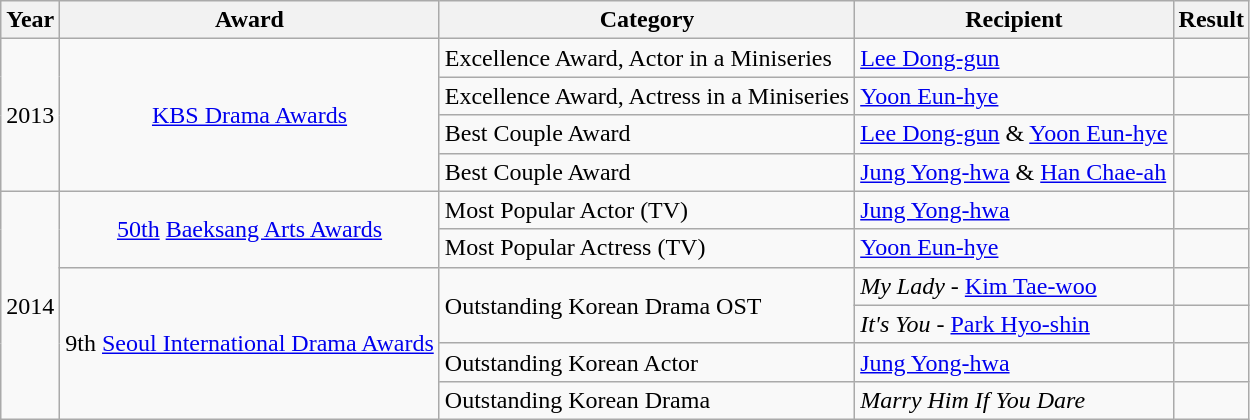<table class="wikitable">
<tr>
<th>Year</th>
<th>Award</th>
<th>Category</th>
<th>Recipient</th>
<th>Result</th>
</tr>
<tr>
<td rowspan=4>2013</td>
<td rowspan=4 style="text-align:center;"><a href='#'>KBS Drama Awards</a></td>
<td>Excellence Award, Actor in a Miniseries</td>
<td><a href='#'>Lee Dong-gun</a></td>
<td></td>
</tr>
<tr>
<td>Excellence Award, Actress in a Miniseries</td>
<td><a href='#'>Yoon Eun-hye</a></td>
<td></td>
</tr>
<tr>
<td>Best Couple Award</td>
<td><a href='#'>Lee Dong-gun</a> & <a href='#'>Yoon Eun-hye</a></td>
<td></td>
</tr>
<tr>
<td>Best Couple Award</td>
<td><a href='#'>Jung Yong-hwa</a> & <a href='#'>Han Chae-ah</a></td>
<td></td>
</tr>
<tr>
<td rowspan=6>2014</td>
<td rowspan=2 style="text-align:center;"><a href='#'>50th</a> <a href='#'>Baeksang Arts Awards</a></td>
<td>Most Popular Actor (TV)</td>
<td><a href='#'>Jung Yong-hwa</a></td>
<td></td>
</tr>
<tr>
<td>Most Popular Actress (TV)</td>
<td><a href='#'>Yoon Eun-hye</a></td>
<td></td>
</tr>
<tr>
<td rowspan=4 style="text-align:center;">9th <a href='#'>Seoul International Drama Awards</a></td>
<td rowspan=2>Outstanding Korean Drama OST</td>
<td><em>My Lady</em> - <a href='#'>Kim Tae-woo</a></td>
<td></td>
</tr>
<tr>
<td><em>It's You</em> - <a href='#'>Park Hyo-shin</a></td>
<td></td>
</tr>
<tr>
<td>Outstanding Korean Actor</td>
<td><a href='#'>Jung Yong-hwa</a></td>
<td></td>
</tr>
<tr>
<td>Outstanding Korean Drama</td>
<td><em>Marry Him If You Dare</em></td>
<td></td>
</tr>
</table>
